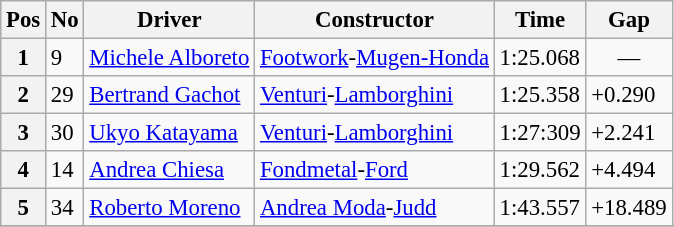<table class="wikitable sortable" style="font-size: 95%;">
<tr>
<th>Pos</th>
<th>No</th>
<th>Driver</th>
<th>Constructor</th>
<th>Time</th>
<th>Gap</th>
</tr>
<tr>
<th>1</th>
<td>9</td>
<td> <a href='#'>Michele Alboreto</a></td>
<td><a href='#'>Footwork</a>-<a href='#'>Mugen-Honda</a></td>
<td>1:25.068</td>
<td align="center">—</td>
</tr>
<tr>
<th>2</th>
<td>29</td>
<td> <a href='#'>Bertrand Gachot</a></td>
<td><a href='#'>Venturi</a>-<a href='#'>Lamborghini</a></td>
<td>1:25.358</td>
<td>+0.290</td>
</tr>
<tr>
<th>3</th>
<td>30</td>
<td> <a href='#'>Ukyo Katayama</a></td>
<td><a href='#'>Venturi</a>-<a href='#'>Lamborghini</a></td>
<td>1:27:309</td>
<td>+2.241</td>
</tr>
<tr>
<th>4</th>
<td>14</td>
<td> <a href='#'>Andrea Chiesa</a></td>
<td><a href='#'>Fondmetal</a>-<a href='#'>Ford</a></td>
<td>1:29.562</td>
<td>+4.494</td>
</tr>
<tr>
<th>5</th>
<td>34</td>
<td> <a href='#'>Roberto Moreno</a></td>
<td><a href='#'>Andrea Moda</a>-<a href='#'>Judd</a></td>
<td>1:43.557</td>
<td>+18.489</td>
</tr>
<tr>
</tr>
</table>
